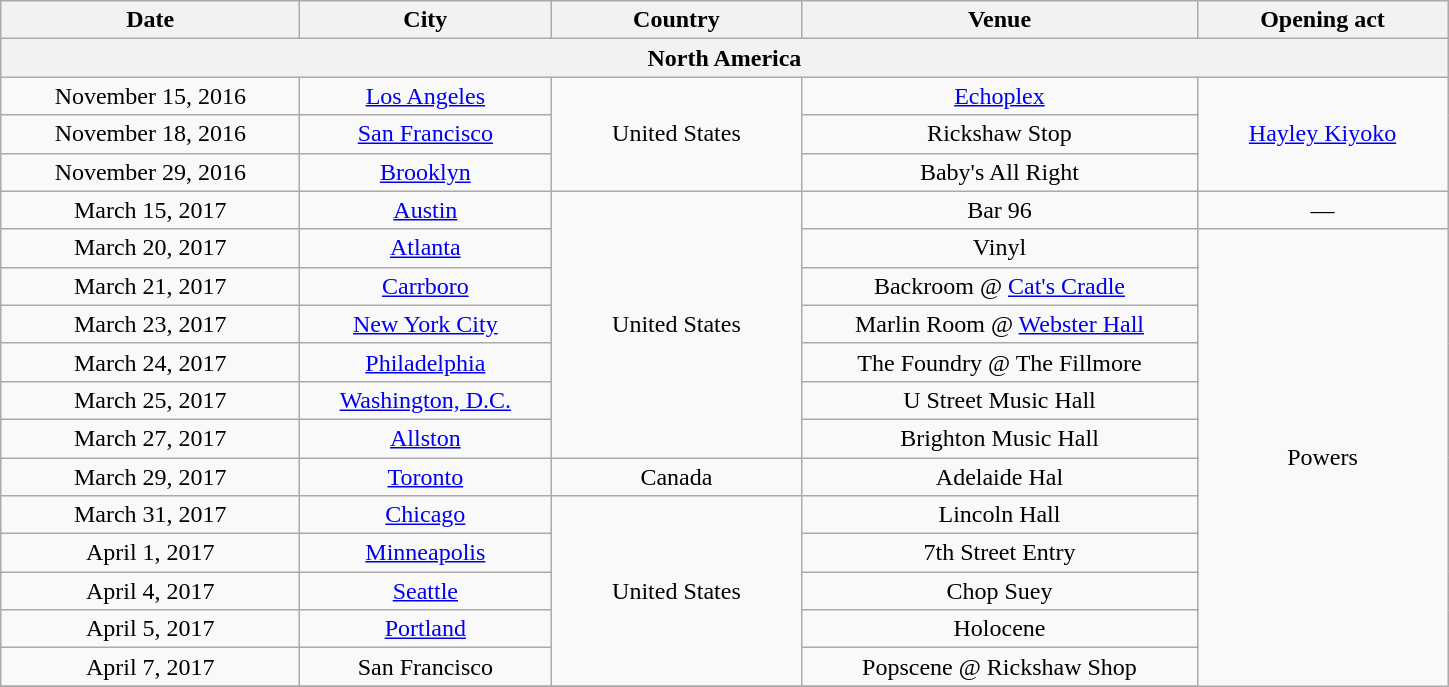<table class="wikitable plainrowheaders" style="text-align:center;">
<tr>
<th scope="col" style="width:12em;">Date</th>
<th scope="col" style="width:10em;">City</th>
<th scope="col" style="width:10em;">Country</th>
<th scope="col" style="width:16em;">Venue</th>
<th scope="col" style="width:10em;">Opening act</th>
</tr>
<tr>
<th colspan="10">North America</th>
</tr>
<tr>
<td>November 15, 2016</td>
<td><a href='#'>Los Angeles</a></td>
<td rowspan="3">United States</td>
<td><a href='#'>Echoplex</a></td>
<td rowspan="3"><a href='#'>Hayley Kiyoko</a></td>
</tr>
<tr>
<td>November 18, 2016</td>
<td><a href='#'>San Francisco</a></td>
<td>Rickshaw Stop</td>
</tr>
<tr>
<td>November 29, 2016</td>
<td><a href='#'>Brooklyn</a></td>
<td>Baby's All Right</td>
</tr>
<tr>
<td>March 15, 2017</td>
<td><a href='#'>Austin</a></td>
<td rowspan="7">United States</td>
<td>Bar 96</td>
<td>—</td>
</tr>
<tr>
<td>March 20, 2017</td>
<td><a href='#'>Atlanta</a></td>
<td>Vinyl</td>
<td rowspan="13">Powers</td>
</tr>
<tr>
<td>March 21, 2017</td>
<td><a href='#'>Carrboro</a></td>
<td>Backroom @ <a href='#'>Cat's Cradle</a></td>
</tr>
<tr>
<td>March 23, 2017</td>
<td><a href='#'>New York City</a></td>
<td>Marlin Room @ <a href='#'>Webster Hall</a></td>
</tr>
<tr>
<td>March 24, 2017</td>
<td><a href='#'>Philadelphia</a></td>
<td>The Foundry @ The Fillmore</td>
</tr>
<tr>
<td>March 25, 2017</td>
<td><a href='#'>Washington, D.C.</a></td>
<td>U Street Music Hall</td>
</tr>
<tr>
<td>March 27, 2017</td>
<td><a href='#'>Allston</a></td>
<td>Brighton Music Hall</td>
</tr>
<tr>
<td>March 29, 2017</td>
<td><a href='#'>Toronto</a></td>
<td>Canada</td>
<td>Adelaide Hal</td>
</tr>
<tr>
<td>March 31, 2017</td>
<td><a href='#'>Chicago</a></td>
<td rowspan="5">United States</td>
<td>Lincoln Hall</td>
</tr>
<tr>
<td>April 1, 2017</td>
<td><a href='#'>Minneapolis</a></td>
<td>7th Street Entry</td>
</tr>
<tr>
<td>April 4, 2017</td>
<td><a href='#'>Seattle</a></td>
<td>Chop Suey</td>
</tr>
<tr>
<td>April 5, 2017</td>
<td><a href='#'>Portland</a></td>
<td>Holocene</td>
</tr>
<tr>
<td>April 7, 2017</td>
<td>San Francisco</td>
<td>Popscene @ Rickshaw Shop</td>
</tr>
<tr>
</tr>
</table>
